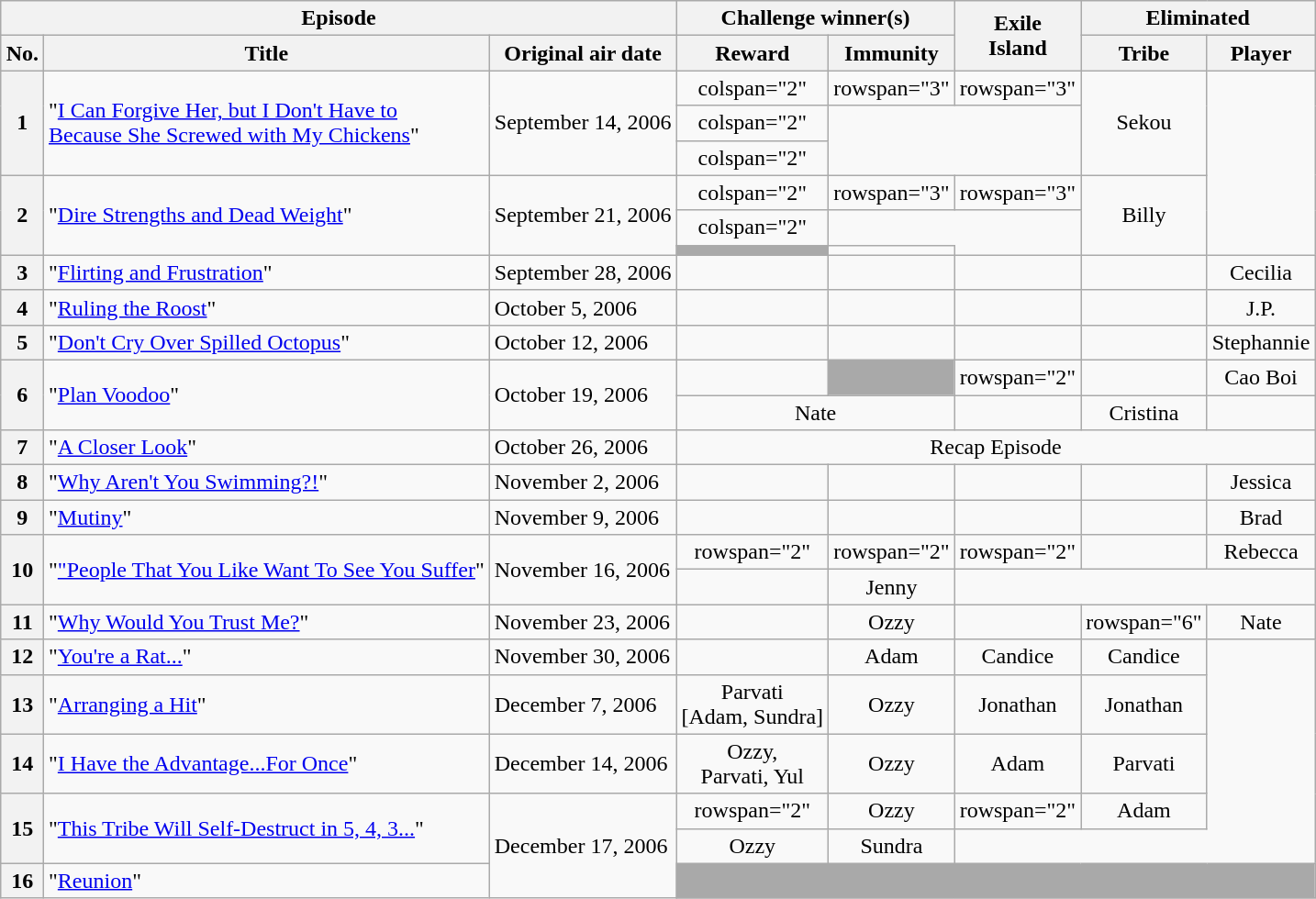<table class="wikitable" style="margin:auto; text-align:center">
<tr>
<th scope="col" colspan="3">Episode</th>
<th scope="col" colspan="2">Challenge winner(s)</th>
<th scope="col" rowspan="2">Exile<br>Island</th>
<th colspan="2">Eliminated</th>
</tr>
<tr>
<th scope="col">No.</th>
<th scope="col">Title</th>
<th scope="col">Original air date</th>
<th scope="col">Reward</th>
<th scope="col">Immunity</th>
<th scope="col">Tribe</th>
<th scope="col">Player</th>
</tr>
<tr>
<th rowspan="3">1</th>
<td style="text-align:left;" rowspan="3">"<a href='#'>I Can Forgive Her, but I Don't Have to<br>Because She Screwed with My Chickens</a>"</td>
<td nowrap style="text-align:left;"  rowspan="3">September 14, 2006</td>
<td>colspan="2" </td>
<td>rowspan="3" </td>
<td>rowspan="3" </td>
<td rowspan="3">Sekou</td>
</tr>
<tr>
<td>colspan="2" </td>
</tr>
<tr>
<td>colspan="2" </td>
</tr>
<tr>
<th rowspan="3">2</th>
<td style="text-align:left;" rowspan="3">"<a href='#'>Dire Strengths and Dead Weight</a>"</td>
<td nowrap style="text-align:left;"  rowspan="3">September 21, 2006</td>
<td>colspan="2" </td>
<td>rowspan="3" </td>
<td>rowspan="3" </td>
<td rowspan="3">Billy</td>
</tr>
<tr>
<td>colspan="2" </td>
</tr>
<tr>
<td style="text-align:center; background:darkgrey;"></td>
<td></td>
</tr>
<tr>
<th>3</th>
<td align="left">"<a href='#'>Flirting and Frustration</a>"</td>
<td align="left">September 28, 2006</td>
<td></td>
<td></td>
<td></td>
<td></td>
<td>Cecilia</td>
</tr>
<tr>
<th>4</th>
<td align="left">"<a href='#'>Ruling the Roost</a>"</td>
<td align="left">October 5, 2006</td>
<td></td>
<td></td>
<td></td>
<td></td>
<td>J.P.</td>
</tr>
<tr>
<th>5</th>
<td align="left">"<a href='#'>Don't Cry Over Spilled Octopus</a>"</td>
<td align="left">October 12, 2006</td>
<td></td>
<td></td>
<td></td>
<td></td>
<td>Stephannie</td>
</tr>
<tr>
<th rowspan="2">6</th>
<td style="text-align:left;" rowspan="2">"<a href='#'>Plan Voodoo</a>"</td>
<td rowspan="2" style="text-align:left;">October 19, 2006</td>
<td></td>
<td style="text-align:center; background:darkgrey;"></td>
<td>rowspan="2" <em></td>
<td></td>
<td>Cao Boi</td>
</tr>
<tr>
<td colspan="2">Nate</td>
<td></td>
<td>Cristina</td>
</tr>
<tr>
<th>7</th>
<td align="left">"<a href='#'>A Closer Look</a>"</td>
<td align="left">October 26, 2006</td>
<td colspan="5"></em>Recap Episode<em></td>
</tr>
<tr>
<th>8</th>
<td align="left">"<a href='#'>Why Aren't You Swimming?!</a>"</td>
<td align="left">November 2, 2006</td>
<td></td>
<td></td>
<td></td>
<td></td>
<td>Jessica</td>
</tr>
<tr>
<th>9</th>
<td align="left">"<a href='#'>Mutiny</a>"</td>
<td align="left">November 9, 2006</td>
<td></td>
<td></td>
<td></td>
<td></td>
<td>Brad</td>
</tr>
<tr>
<th rowspan="2">10</th>
<td rowspan="2" style="text-align:left;">"<a href='#'>"People That You Like Want To See You Suffer</a>"</td>
<td rowspan="2" style="text-align:left;">November 16, 2006</td>
<td>rowspan="2" </td>
<td>rowspan="2" </td>
<td>rowspan="2" </td>
<td></td>
<td>Rebecca</td>
</tr>
<tr>
<td></td>
<td>Jenny</td>
</tr>
<tr>
<th>11</th>
<td align="left">"<a href='#'>Why Would You Trust Me?</a>"</td>
<td align="left">November 23, 2006</td>
<td></td>
<td>Ozzy</td>
<td></td>
<td>rowspan="6" </td>
<td>Nate</td>
</tr>
<tr>
<th>12</th>
<td align="left">"<a href='#'>You're a Rat...</a>"</td>
<td align="left">November 30, 2006</td>
<td></td>
<td>Adam</td>
<td>Candice</td>
<td>Candice</td>
</tr>
<tr>
<th>13</th>
<td align="left">"<a href='#'>Arranging a Hit</a>"</td>
<td align="left">December 7, 2006</td>
<td>Parvati<br>[Adam, Sundra]</td>
<td>Ozzy</td>
<td>Jonathan</td>
<td>Jonathan</td>
</tr>
<tr>
<th>14</th>
<td align="left">"<a href='#'>I Have the Advantage...For Once</a>"</td>
<td align="left">December 14, 2006</td>
<td>Ozzy,<br>Parvati, Yul</td>
<td>Ozzy</td>
<td>Adam</td>
<td>Parvati</td>
</tr>
<tr>
<th rowspan="2">15</th>
<td rowspan="2" style="text-align:left;">"<a href='#'>This Tribe Will Self-Destruct in 5, 4, 3...</a>"</td>
<td rowspan="3" style="text-align:left;">December 17, 2006</td>
<td>rowspan="2" </td>
<td>Ozzy</td>
<td>rowspan="2" </td>
<td>Adam</td>
</tr>
<tr>
<td>Ozzy</td>
<td>Sundra</td>
</tr>
<tr>
<th>16</th>
<td style="text-align:left;">"<a href='#'>Reunion</a>"</td>
<td colspan="5" bgcolor="darkgray"></td>
</tr>
</table>
